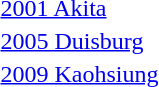<table>
<tr>
<td><a href='#'>2001 Akita</a></td>
<td></td>
<td></td>
<td></td>
</tr>
<tr>
<td><a href='#'>2005 Duisburg</a></td>
<td></td>
<td></td>
<td></td>
</tr>
<tr>
<td><a href='#'>2009 Kaohsiung</a></td>
<td></td>
<td><br></td>
<td></td>
</tr>
</table>
